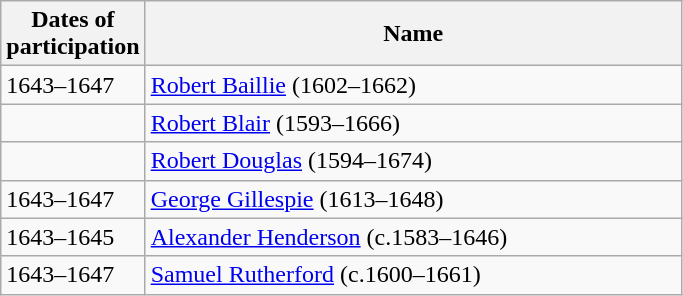<table class="wikitable">
<tr>
<th width="30">Dates of participation</th>
<th width="350">Name</th>
</tr>
<tr>
<td>1643–1647</td>
<td><a href='#'>Robert Baillie</a> (1602–1662)</td>
</tr>
<tr>
<td></td>
<td><a href='#'>Robert Blair</a> (1593–1666)</td>
</tr>
<tr>
<td></td>
<td><a href='#'>Robert Douglas</a> (1594–1674)</td>
</tr>
<tr>
<td>1643–1647</td>
<td><a href='#'>George Gillespie</a> (1613–1648)</td>
</tr>
<tr>
<td>1643–1645</td>
<td><a href='#'>Alexander Henderson</a> (c.1583–1646)</td>
</tr>
<tr>
<td>1643–1647</td>
<td><a href='#'>Samuel Rutherford</a> (c.1600–1661)</td>
</tr>
</table>
